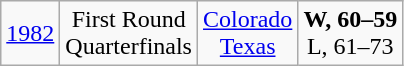<table class="wikitable">
<tr align="center">
<td><a href='#'>1982</a></td>
<td>First Round<br>Quarterfinals</td>
<td><a href='#'>Colorado</a><br><a href='#'>Texas</a></td>
<td><strong>W, 60–59</strong><br>L, 61–73</td>
</tr>
</table>
